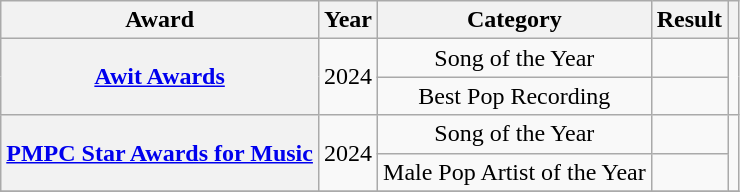<table class="wikitable sortable plainrowheaders" style="text-align:center;">
<tr>
<th scope="col">Award</th>
<th scope="col">Year</th>
<th scope="col">Category</th>
<th scope="col">Result</th>
<th scope="col" class="unsortable"></th>
</tr>
<tr>
<th scope="row" rowspan="2"><a href='#'>Awit Awards</a></th>
<td rowspan="2">2024</td>
<td>Song of the Year</td>
<td></td>
<td rowspan="2"></td>
</tr>
<tr>
<td>Best Pop Recording</td>
<td></td>
</tr>
<tr>
<th scope="row" rowspan="2"><a href='#'>PMPC Star Awards for Music</a></th>
<td rowspan="2">2024</td>
<td>Song of the Year</td>
<td></td>
<td rowspan="2"></td>
</tr>
<tr>
<td>Male Pop Artist of the Year</td>
<td></td>
</tr>
<tr>
</tr>
</table>
